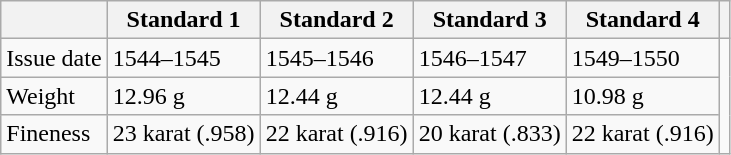<table class="wikitable">
<tr>
<th></th>
<th>Standard 1</th>
<th>Standard 2</th>
<th>Standard 3</th>
<th>Standard 4</th>
<th></th>
</tr>
<tr>
<td>Issue date</td>
<td>1544–1545</td>
<td>1545–1546</td>
<td>1546–1547</td>
<td>1549–1550</td>
<td rowspan="3"></td>
</tr>
<tr>
<td>Weight</td>
<td>12.96 g</td>
<td>12.44 g</td>
<td>12.44 g</td>
<td>10.98 g</td>
</tr>
<tr>
<td>Fineness</td>
<td>23 karat (.958)</td>
<td>22 karat (.916)</td>
<td>20 karat (.833)</td>
<td>22 karat (.916)</td>
</tr>
</table>
